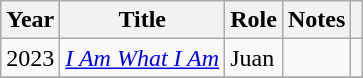<table class="wikitable">
<tr>
<th>Year</th>
<th>Title</th>
<th>Role</th>
<th>Notes</th>
<th class="unsortable"></th>
</tr>
<tr>
<td>2023</td>
<td><em><a href='#'>I Am What I Am</a></em></td>
<td>Juan</td>
<td></td>
<td></td>
</tr>
<tr>
</tr>
</table>
